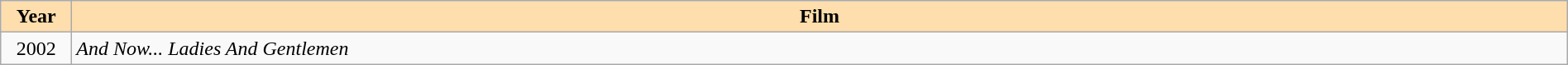<table style="width:100%;" class="wikitable">
<tr>
<th style="width:50px; background:#ffdead;">Year</th>
<th style="background:#ffdead;">Film</th>
</tr>
<tr>
<td style="vertical-align:top; text-align:center;">2002</td>
<td><em>And Now... Ladies And Gentlemen</em><br></td>
</tr>
</table>
